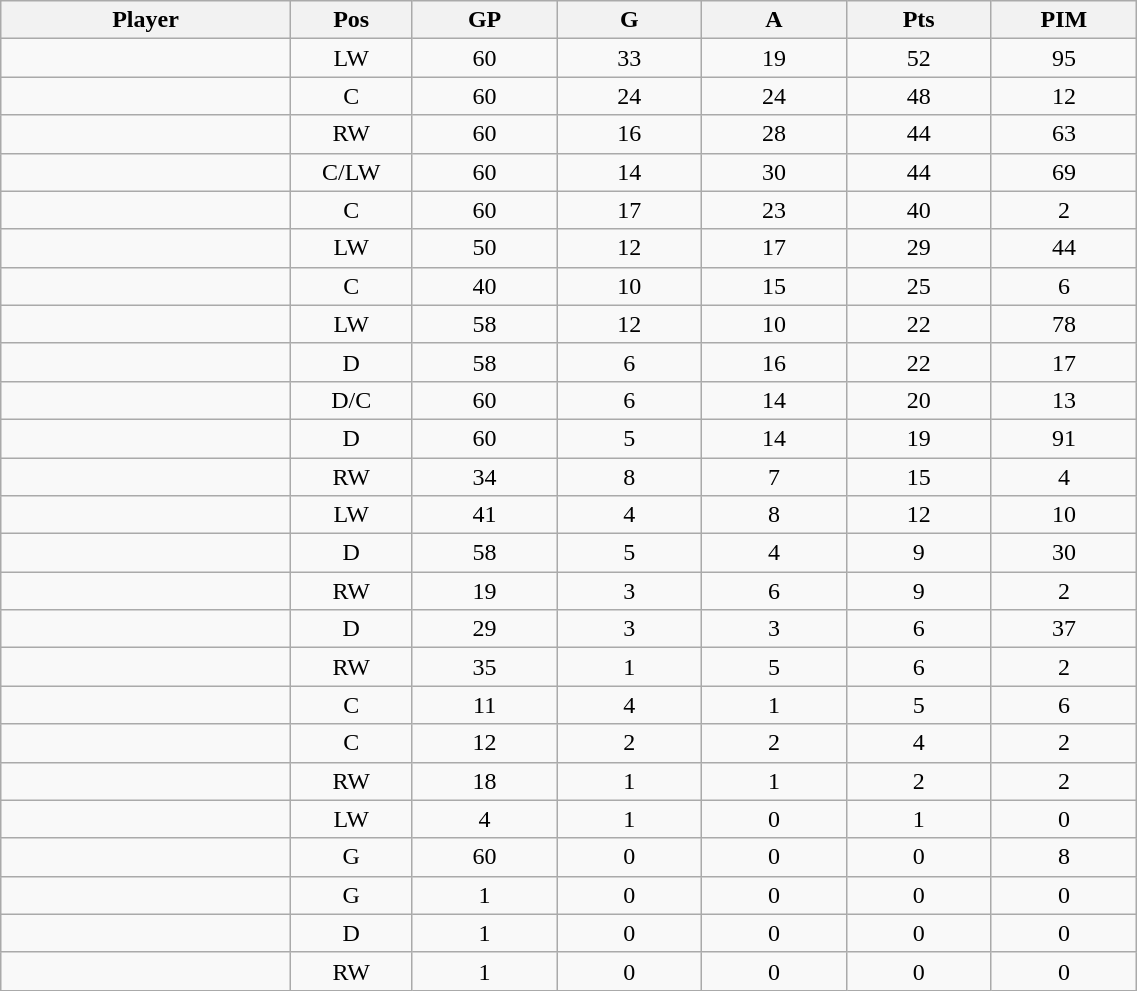<table class="wikitable sortable" width="60%">
<tr ALIGN="center">
<th bgcolor="#DDDDFF" width="10%">Player</th>
<th bgcolor="#DDDDFF" width="3%" title="Position">Pos</th>
<th bgcolor="#DDDDFF" width="5%" title="Games played">GP</th>
<th bgcolor="#DDDDFF" width="5%" title="Goals">G</th>
<th bgcolor="#DDDDFF" width="5%" title="Assists">A</th>
<th bgcolor="#DDDDFF" width="5%" title="Points">Pts</th>
<th bgcolor="#DDDDFF" width="5%" title="Penalties in Minutes">PIM</th>
</tr>
<tr align="center">
<td align="right"></td>
<td>LW</td>
<td>60</td>
<td>33</td>
<td>19</td>
<td>52</td>
<td>95</td>
</tr>
<tr align="center">
<td align="right"></td>
<td>C</td>
<td>60</td>
<td>24</td>
<td>24</td>
<td>48</td>
<td>12</td>
</tr>
<tr align="center">
<td align="right"></td>
<td>RW</td>
<td>60</td>
<td>16</td>
<td>28</td>
<td>44</td>
<td>63</td>
</tr>
<tr align="center">
<td align="right"></td>
<td>C/LW</td>
<td>60</td>
<td>14</td>
<td>30</td>
<td>44</td>
<td>69</td>
</tr>
<tr align="center">
<td align="right"></td>
<td>C</td>
<td>60</td>
<td>17</td>
<td>23</td>
<td>40</td>
<td>2</td>
</tr>
<tr align="center">
<td align="right"></td>
<td>LW</td>
<td>50</td>
<td>12</td>
<td>17</td>
<td>29</td>
<td>44</td>
</tr>
<tr align="center">
<td align="right"></td>
<td>C</td>
<td>40</td>
<td>10</td>
<td>15</td>
<td>25</td>
<td>6</td>
</tr>
<tr align="center">
<td align="right"></td>
<td>LW</td>
<td>58</td>
<td>12</td>
<td>10</td>
<td>22</td>
<td>78</td>
</tr>
<tr align="center">
<td align="right"></td>
<td>D</td>
<td>58</td>
<td>6</td>
<td>16</td>
<td>22</td>
<td>17</td>
</tr>
<tr align="center">
<td align="right"></td>
<td>D/C</td>
<td>60</td>
<td>6</td>
<td>14</td>
<td>20</td>
<td>13</td>
</tr>
<tr align="center">
<td align="right"></td>
<td>D</td>
<td>60</td>
<td>5</td>
<td>14</td>
<td>19</td>
<td>91</td>
</tr>
<tr align="center">
<td align="right"></td>
<td>RW</td>
<td>34</td>
<td>8</td>
<td>7</td>
<td>15</td>
<td>4</td>
</tr>
<tr align="center">
<td align="right"></td>
<td>LW</td>
<td>41</td>
<td>4</td>
<td>8</td>
<td>12</td>
<td>10</td>
</tr>
<tr align="center">
<td align="right"></td>
<td>D</td>
<td>58</td>
<td>5</td>
<td>4</td>
<td>9</td>
<td>30</td>
</tr>
<tr align="center">
<td align="right"></td>
<td>RW</td>
<td>19</td>
<td>3</td>
<td>6</td>
<td>9</td>
<td>2</td>
</tr>
<tr align="center">
<td align="right"></td>
<td>D</td>
<td>29</td>
<td>3</td>
<td>3</td>
<td>6</td>
<td>37</td>
</tr>
<tr align="center">
<td align="right"></td>
<td>RW</td>
<td>35</td>
<td>1</td>
<td>5</td>
<td>6</td>
<td>2</td>
</tr>
<tr align="center">
<td align="right"></td>
<td>C</td>
<td>11</td>
<td>4</td>
<td>1</td>
<td>5</td>
<td>6</td>
</tr>
<tr align="center">
<td align="right"></td>
<td>C</td>
<td>12</td>
<td>2</td>
<td>2</td>
<td>4</td>
<td>2</td>
</tr>
<tr align="center">
<td align="right"></td>
<td>RW</td>
<td>18</td>
<td>1</td>
<td>1</td>
<td>2</td>
<td>2</td>
</tr>
<tr align="center">
<td align="right"></td>
<td>LW</td>
<td>4</td>
<td>1</td>
<td>0</td>
<td>1</td>
<td>0</td>
</tr>
<tr align="center">
<td align="right"></td>
<td>G</td>
<td>60</td>
<td>0</td>
<td>0</td>
<td>0</td>
<td>8</td>
</tr>
<tr align="center">
<td align="right"></td>
<td>G</td>
<td>1</td>
<td>0</td>
<td>0</td>
<td>0</td>
<td>0</td>
</tr>
<tr align="center">
<td align="right"></td>
<td>D</td>
<td>1</td>
<td>0</td>
<td>0</td>
<td>0</td>
<td>0</td>
</tr>
<tr align="center">
<td align="right"></td>
<td>RW</td>
<td>1</td>
<td>0</td>
<td>0</td>
<td>0</td>
<td>0</td>
</tr>
</table>
